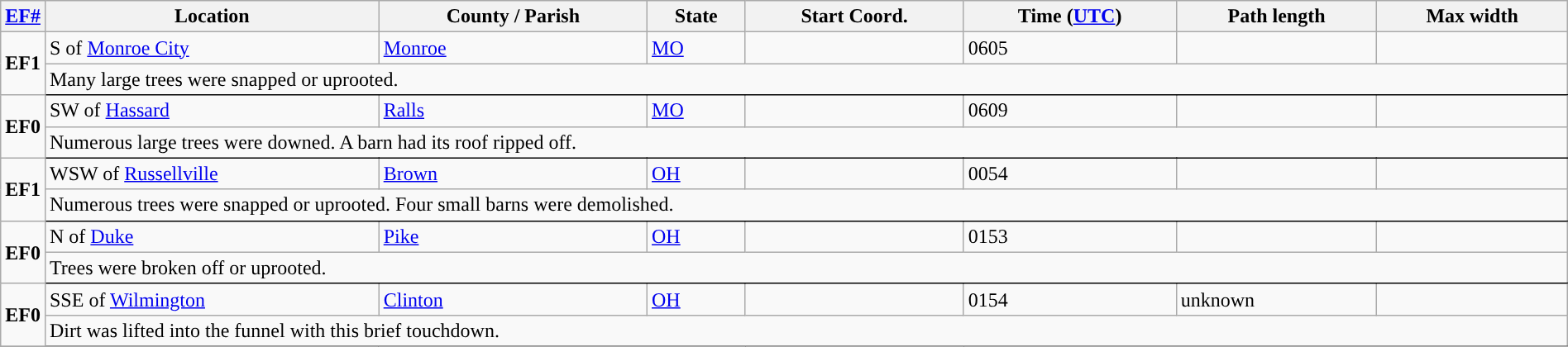<table class="wikitable sortable" style="width:100%;">
<tr>
<th scope="col" width="2%" align="center"><a href='#'>EF#</a></th>
<th scope="col" align="center" class="unsortable">Location</th>
<th scope="col" align="center" class="unsortable">County / Parish</th>
<th scope="col" align="center">State</th>
<th scope="col" align="center" data-sort-type="number">Start Coord.</th>
<th scope="col" align="center" data-sort-type="number">Time (<a href='#'>UTC</a>)</th>
<th scope="col" align="center" data-sort-type="number">Path length</th>
<th scope="col" align="center" data-sort-type="number">Max width</th>
</tr>
<tr>
<td rowspan="2" align="center"><strong>EF1</strong></td>
<td>S of <a href='#'>Monroe City</a></td>
<td><a href='#'>Monroe</a></td>
<td><a href='#'>MO</a></td>
<td></td>
<td>0605</td>
<td></td>
<td></td>
</tr>
<tr class="expand-child">
<td colspan="8" style=" border-bottom: 1px solid black;">Many large trees were snapped or uprooted.</td>
</tr>
<tr>
<td rowspan="2" align="center"><strong>EF0</strong></td>
<td>SW of <a href='#'>Hassard</a></td>
<td><a href='#'>Ralls</a></td>
<td><a href='#'>MO</a></td>
<td></td>
<td>0609</td>
<td></td>
<td></td>
</tr>
<tr class="expand-child">
<td colspan="8" style=" border-bottom: 1px solid black;">Numerous large trees were downed. A barn had its roof ripped off.</td>
</tr>
<tr>
<td rowspan="2" align="center"><strong>EF1</strong></td>
<td>WSW of <a href='#'>Russellville</a></td>
<td><a href='#'>Brown</a></td>
<td><a href='#'>OH</a></td>
<td></td>
<td>0054</td>
<td></td>
<td></td>
</tr>
<tr class="expand-child">
<td colspan="8" style=" border-bottom: 1px solid black;">Numerous trees were snapped or uprooted. Four small barns were demolished.</td>
</tr>
<tr>
<td rowspan="2" align="center"><strong>EF0</strong></td>
<td>N of <a href='#'>Duke</a></td>
<td><a href='#'>Pike</a></td>
<td><a href='#'>OH</a></td>
<td></td>
<td>0153</td>
<td></td>
<td></td>
</tr>
<tr class="expand-child">
<td colspan="8" style=" border-bottom: 1px solid black;">Trees were broken off or uprooted.</td>
</tr>
<tr>
<td rowspan="2" align="center"><strong>EF0</strong></td>
<td>SSE of <a href='#'>Wilmington</a></td>
<td><a href='#'>Clinton</a></td>
<td><a href='#'>OH</a></td>
<td></td>
<td>0154</td>
<td>unknown</td>
<td></td>
</tr>
<tr class="expand-child">
<td colspan="8" style=" border-bottom: 1px solid black;">Dirt was lifted into the funnel with this brief touchdown.</td>
</tr>
<tr>
</tr>
</table>
